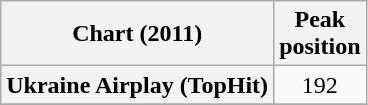<table class="wikitable plainrowheaders" style="text-align:center">
<tr>
<th scope="col">Chart (2011)</th>
<th scope="col">Peak<br>position</th>
</tr>
<tr>
<th scope="row">Ukraine Airplay (TopHit)</th>
<td>192</td>
</tr>
<tr>
</tr>
</table>
